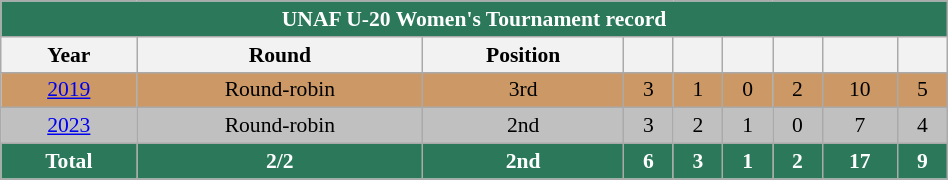<table class="wikitable" class="wikitable" style="font-size:90%; text-align:center; width:50%">
<tr>
<th colspan="9" style="color:white; background:#2B795A;">UNAF U-20 Women's Tournament record</th>
</tr>
<tr>
<th>Year</th>
<th>Round</th>
<th>Position</th>
<th></th>
<th></th>
<th></th>
<th></th>
<th></th>
<th></th>
</tr>
<tr style="background:#c96;">
<td> <a href='#'>2019</a></td>
<td>Round-robin</td>
<td>3rd</td>
<td>3</td>
<td>1</td>
<td>0</td>
<td>2</td>
<td>10</td>
<td>5</td>
</tr>
<tr style="background:silver;">
<td> <a href='#'>2023</a></td>
<td>Round-robin</td>
<td>2nd</td>
<td>3</td>
<td>2</td>
<td>1</td>
<td>0</td>
<td>7</td>
<td>4</td>
</tr>
<tr>
<th style="background:#2B795A; color:white;">Total</th>
<th style="background:#2B795A; color:white;">2/2</th>
<th style="background:#2B795A; color:white;">2nd</th>
<th style="background:#2B795A; color:white;">6</th>
<th style="background:#2B795A; color:white;">3</th>
<th style="background:#2B795A; color:white;">1</th>
<th style="background:#2B795A; color:white;">2</th>
<th style="background:#2B795A; color:white;">17</th>
<th style="background:#2B795A; color:white;">9</th>
</tr>
</table>
